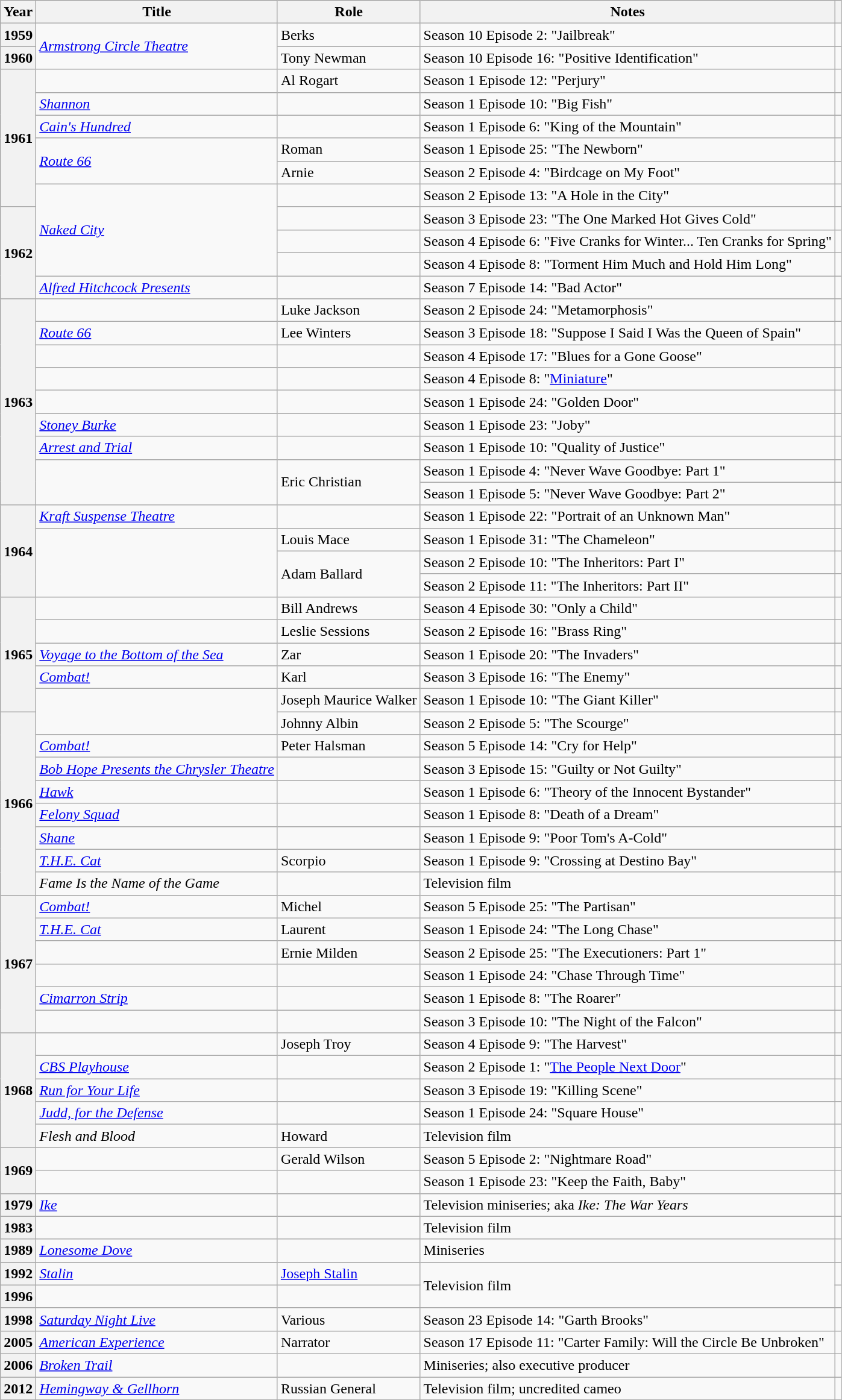<table class="wikitable plainrowheaders sortable" style="margin-right: 0;">
<tr>
<th scope="col">Year</th>
<th scope="col">Title</th>
<th scope="col">Role</th>
<th scope="col" class="unsortable">Notes</th>
<th scope="col" class="unsortable"></th>
</tr>
<tr>
<th scope="row">1959</th>
<td rowspan="2"><em><a href='#'>Armstrong Circle Theatre</a></em></td>
<td>Berks</td>
<td>Season 10 Episode 2: "Jailbreak"</td>
<td style="text-align: center;"></td>
</tr>
<tr>
<th scope="row">1960</th>
<td>Tony Newman</td>
<td>Season 10 Episode 16: "Positive Identification"</td>
<td style="text-align: center;"></td>
</tr>
<tr>
<th rowspan="6" scope="row">1961</th>
<td><em></em></td>
<td>Al Rogart</td>
<td>Season 1 Episode 12: "Perjury"</td>
<td style="text-align: center;"></td>
</tr>
<tr>
<td><em><a href='#'>Shannon</a></em></td>
<td></td>
<td>Season 1 Episode 10: "Big Fish"</td>
<td style="text-align: center;"></td>
</tr>
<tr>
<td><em><a href='#'>Cain's Hundred</a></em></td>
<td></td>
<td>Season 1 Episode 6: "King of the Mountain"</td>
<td style="text-align: center;"></td>
</tr>
<tr>
<td rowspan="2"><em><a href='#'>Route 66</a></em></td>
<td>Roman</td>
<td>Season 1 Episode 25: "The Newborn"</td>
<td style="text-align: center;"></td>
</tr>
<tr>
<td>Arnie</td>
<td>Season 2 Episode 4: "Birdcage on My Foot"</td>
<td style="text-align: center;"></td>
</tr>
<tr>
<td rowspan="4"><em><a href='#'>Naked City</a></em></td>
<td></td>
<td>Season 2 Episode 13: "A Hole in the City"</td>
<td style="text-align: center;"></td>
</tr>
<tr>
<th rowspan="4" scope="row">1962</th>
<td></td>
<td>Season 3 Episode 23: "The One Marked Hot Gives Cold"</td>
<td style="text-align: center;"></td>
</tr>
<tr>
<td></td>
<td>Season 4 Episode 6: "Five Cranks for Winter... Ten Cranks for Spring"</td>
<td style="text-align: center;"></td>
</tr>
<tr>
<td></td>
<td>Season 4 Episode 8: "Torment Him Much and Hold Him Long"</td>
<td style="text-align: center;"></td>
</tr>
<tr>
<td><em><a href='#'>Alfred Hitchcock Presents</a></em></td>
<td></td>
<td>Season 7 Episode 14: "Bad Actor"</td>
<td style="text-align: center;"></td>
</tr>
<tr>
<th rowspan="9" scope="row">1963</th>
<td><em></em></td>
<td>Luke Jackson</td>
<td>Season 2 Episode 24: "Metamorphosis"</td>
<td style="text-align: center;"></td>
</tr>
<tr>
<td><em><a href='#'>Route 66</a></em></td>
<td>Lee Winters</td>
<td>Season 3 Episode 18: "Suppose I Said I Was the Queen of Spain"</td>
<td style="text-align: center;"></td>
</tr>
<tr>
<td><em></em></td>
<td></td>
<td>Season 4 Episode 17: "Blues for a Gone Goose"</td>
<td style="text-align: center;"></td>
</tr>
<tr>
<td><em></em></td>
<td></td>
<td>Season 4 Episode 8: "<a href='#'>Miniature</a>"</td>
<td style="text-align: center;"></td>
</tr>
<tr>
<td><em></em></td>
<td></td>
<td>Season 1 Episode 24: "Golden Door"</td>
<td style="text-align: center;"></td>
</tr>
<tr>
<td><em><a href='#'>Stoney Burke</a></em></td>
<td></td>
<td>Season 1 Episode 23: "Joby"</td>
<td style="text-align: center;"></td>
</tr>
<tr>
<td><em><a href='#'>Arrest and Trial</a></em></td>
<td></td>
<td>Season 1 Episode 10: "Quality of Justice"</td>
<td style="text-align: center;"></td>
</tr>
<tr>
<td rowspan="2"><em></em></td>
<td rowspan="2">Eric Christian</td>
<td>Season 1 Episode 4: "Never Wave Goodbye: Part 1"</td>
<td style="text-align: center;"></td>
</tr>
<tr>
<td>Season 1 Episode 5: "Never Wave Goodbye: Part 2"</td>
<td style="text-align: center;"></td>
</tr>
<tr>
<th rowspan="4" scope="row">1964</th>
<td><em><a href='#'>Kraft Suspense Theatre</a></em></td>
<td></td>
<td>Season 1 Episode 22: "Portrait of an Unknown Man"</td>
<td style="text-align: center;"></td>
</tr>
<tr>
<td rowspan="3"><em></em></td>
<td>Louis Mace</td>
<td>Season 1 Episode 31: "The Chameleon"</td>
<td style="text-align: center;"></td>
</tr>
<tr>
<td rowspan="2">Adam Ballard</td>
<td>Season 2 Episode 10: "The Inheritors: Part I"</td>
<td style="text-align: center;"></td>
</tr>
<tr>
<td>Season 2 Episode 11: "The Inheritors: Part II"</td>
<td style="text-align: center;"></td>
</tr>
<tr>
<th rowspan="5" scope="row">1965</th>
<td><em></em></td>
<td>Bill Andrews</td>
<td>Season 4 Episode 30: "Only a Child"</td>
<td style="text-align: center;"></td>
</tr>
<tr>
<td><em></em></td>
<td>Leslie Sessions</td>
<td>Season 2 Episode 16: "Brass Ring"</td>
<td style="text-align: center;"></td>
</tr>
<tr>
<td><em><a href='#'>Voyage to the Bottom of the Sea</a></em></td>
<td>Zar</td>
<td>Season 1 Episode 20: "The Invaders"</td>
<td style="text-align: center;"></td>
</tr>
<tr>
<td><em><a href='#'>Combat!</a></em></td>
<td>Karl</td>
<td>Season 3 Episode 16: "The Enemy"</td>
<td style="text-align: center;"></td>
</tr>
<tr>
<td rowspan="2"><em></em></td>
<td>Joseph Maurice Walker</td>
<td>Season 1 Episode 10: "The Giant Killer"</td>
<td style="text-align: center;"></td>
</tr>
<tr>
<th rowspan="8" scope="row">1966</th>
<td>Johnny Albin</td>
<td>Season 2 Episode 5: "The Scourge"</td>
<td style="text-align: center;"></td>
</tr>
<tr>
<td><em><a href='#'>Combat!</a></em></td>
<td>Peter Halsman</td>
<td>Season 5 Episode 14: "Cry for Help"</td>
<td style="text-align: center;"></td>
</tr>
<tr>
<td><em><a href='#'>Bob Hope Presents the Chrysler Theatre</a></em></td>
<td></td>
<td>Season 3 Episode 15: "Guilty or Not Guilty"</td>
<td style="text-align: center;"></td>
</tr>
<tr>
<td><em><a href='#'>Hawk</a></em></td>
<td></td>
<td>Season 1 Episode 6: "Theory of the Innocent Bystander"</td>
<td style="text-align: center;"></td>
</tr>
<tr>
<td><em><a href='#'>Felony Squad</a></em></td>
<td></td>
<td>Season 1 Episode 8: "Death of a Dream"</td>
<td style="text-align: center;"></td>
</tr>
<tr>
<td><em><a href='#'>Shane</a></em></td>
<td></td>
<td>Season 1 Episode 9: "Poor Tom's A-Cold"</td>
<td style="text-align: center;"></td>
</tr>
<tr>
<td><em><a href='#'>T.H.E. Cat</a></em></td>
<td>Scorpio</td>
<td>Season 1 Episode 9: "Crossing at Destino Bay"</td>
<td style="text-align: center;"></td>
</tr>
<tr>
<td><em>Fame Is the Name of the Game</em></td>
<td></td>
<td>Television film</td>
<td style="text-align: center;"></td>
</tr>
<tr>
<th rowspan="6" scope="row">1967</th>
<td><em><a href='#'>Combat!</a></em></td>
<td>Michel</td>
<td>Season 5 Episode 25: "The Partisan"</td>
<td style="text-align: center;"></td>
</tr>
<tr>
<td><em><a href='#'>T.H.E. Cat</a></em></td>
<td>Laurent</td>
<td>Season 1 Episode 24: "The Long Chase"</td>
<td style="text-align: center;"></td>
</tr>
<tr>
<td><em></em></td>
<td>Ernie Milden</td>
<td>Season 2 Episode 25: "The Executioners: Part 1"</td>
<td style="text-align: center;"></td>
</tr>
<tr>
<td><em></em></td>
<td></td>
<td>Season 1 Episode 24: "Chase Through Time"</td>
<td style="text-align: center;"></td>
</tr>
<tr>
<td><em><a href='#'>Cimarron Strip</a></em></td>
<td></td>
<td>Season 1 Episode 8: "The Roarer"</td>
<td style="text-align: center;"></td>
</tr>
<tr>
<td><em></em></td>
<td></td>
<td>Season 3 Episode 10: "The Night of the Falcon"</td>
<td style="text-align: center;"></td>
</tr>
<tr>
<th rowspan="5" scope="row">1968</th>
<td><em></em></td>
<td>Joseph Troy</td>
<td>Season 4 Episode 9: "The Harvest"</td>
<td style="text-align: center;"></td>
</tr>
<tr>
<td><em><a href='#'>CBS Playhouse</a></em></td>
<td></td>
<td>Season 2 Episode 1: "<a href='#'>The People Next Door</a>"</td>
<td style="text-align: center;"></td>
</tr>
<tr>
<td><em><a href='#'>Run for Your Life</a></em></td>
<td></td>
<td>Season 3 Episode 19: "Killing Scene"</td>
<td style="text-align: center;"></td>
</tr>
<tr>
<td><em><a href='#'>Judd, for the Defense</a></em></td>
<td></td>
<td>Season 1 Episode 24: "Square House"</td>
<td style="text-align: center;"></td>
</tr>
<tr>
<td><em>Flesh and Blood</em></td>
<td>Howard</td>
<td>Television film</td>
<td style="text-align: center;"></td>
</tr>
<tr>
<th rowspan="2" scope="row">1969</th>
<td><em></em></td>
<td>Gerald Wilson</td>
<td>Season 5 Episode 2: "Nightmare Road"</td>
<td style="text-align: center;"></td>
</tr>
<tr>
<td><em></em></td>
<td></td>
<td>Season 1 Episode 23: "Keep the Faith, Baby"</td>
<td style="text-align: center;"></td>
</tr>
<tr>
<th scope="row">1979</th>
<td><em><a href='#'>Ike</a></em></td>
<td></td>
<td>Television miniseries; aka <em>Ike: The War Years</em></td>
<td style="text-align: center;"></td>
</tr>
<tr>
<th scope="row">1983</th>
<td><em></em></td>
<td></td>
<td>Television film</td>
<td style="text-align: center;"></td>
</tr>
<tr>
<th scope="row">1989</th>
<td><em><a href='#'>Lonesome Dove</a></em></td>
<td></td>
<td>Miniseries</td>
<td style="text-align: center;"></td>
</tr>
<tr>
<th scope="row">1992</th>
<td><em><a href='#'>Stalin</a></em></td>
<td><a href='#'>Joseph Stalin</a></td>
<td rowspan="2">Television film</td>
<td style="text-align: center;"></td>
</tr>
<tr>
<th scope="row">1996</th>
<td><em></em></td>
<td></td>
<td style="text-align: center;"></td>
</tr>
<tr>
<th scope="row">1998</th>
<td><em><a href='#'>Saturday Night Live</a></em></td>
<td>Various</td>
<td>Season 23 Episode 14: "Garth Brooks"</td>
<td style="text-align: center;"></td>
</tr>
<tr>
<th scope="row">2005</th>
<td><em><a href='#'>American Experience</a></em></td>
<td>Narrator</td>
<td>Season 17 Episode 11: "Carter Family: Will the Circle Be Unbroken"</td>
<td style="text-align: center;"></td>
</tr>
<tr>
<th scope="row">2006</th>
<td><em><a href='#'>Broken Trail</a></em></td>
<td></td>
<td>Miniseries; also executive producer</td>
<td style="text-align: center;"></td>
</tr>
<tr>
<th scope="row">2012</th>
<td><em><a href='#'>Hemingway & Gellhorn</a></em></td>
<td>Russian General</td>
<td>Television film; uncredited cameo</td>
<td style="text-align: center;"></td>
</tr>
<tr>
</tr>
</table>
